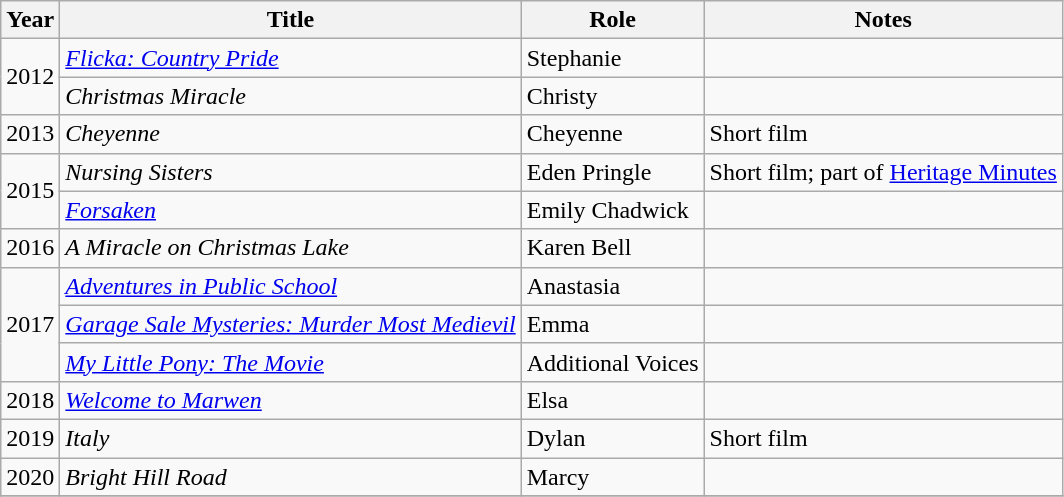<table class="wikitable sortable">
<tr>
<th>Year</th>
<th>Title</th>
<th>Role</th>
<th class="unsortable">Notes</th>
</tr>
<tr>
<td rowspan="2">2012</td>
<td><em><a href='#'>Flicka: Country Pride</a></em></td>
<td>Stephanie</td>
<td></td>
</tr>
<tr>
<td><em>Christmas Miracle</em></td>
<td>Christy</td>
<td></td>
</tr>
<tr>
<td>2013</td>
<td><em>Cheyenne</em></td>
<td>Cheyenne</td>
<td>Short film</td>
</tr>
<tr>
<td rowspan="2">2015</td>
<td><em>Nursing Sisters</em></td>
<td>Eden Pringle</td>
<td>Short film; part of <a href='#'>Heritage Minutes</a></td>
</tr>
<tr>
<td><em><a href='#'>Forsaken</a></em></td>
<td>Emily Chadwick</td>
<td></td>
</tr>
<tr>
<td>2016</td>
<td data-sort-value="Miracle on Christmas Lake, A"><em>A Miracle on Christmas Lake</em></td>
<td>Karen Bell</td>
<td></td>
</tr>
<tr>
<td rowspan="3">2017</td>
<td><em><a href='#'>Adventures in Public School</a></em></td>
<td>Anastasia</td>
<td></td>
</tr>
<tr>
<td><em><a href='#'>Garage Sale Mysteries: Murder Most Medievil</a></em></td>
<td>Emma</td>
<td></td>
</tr>
<tr>
<td><em><a href='#'>My Little Pony: The Movie</a></em></td>
<td>Additional Voices</td>
<td></td>
</tr>
<tr>
<td>2018</td>
<td><em><a href='#'>Welcome to Marwen</a></em></td>
<td>Elsa</td>
<td></td>
</tr>
<tr>
<td>2019</td>
<td><em>Italy</em></td>
<td>Dylan</td>
<td>Short film</td>
</tr>
<tr>
<td>2020</td>
<td><em>Bright Hill Road</em></td>
<td>Marcy</td>
<td></td>
</tr>
<tr>
</tr>
</table>
